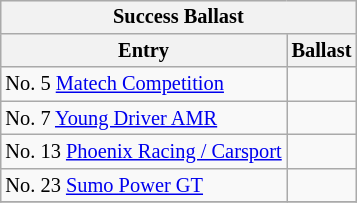<table class="wikitable" style="font-size: 85%; float:right; margin-left:1em; margin-right:0">
<tr>
<th colspan=2>Success Ballast</th>
</tr>
<tr>
<th>Entry</th>
<th>Ballast</th>
</tr>
<tr>
<td>No. 5 <a href='#'>Matech Competition</a></td>
<td></td>
</tr>
<tr>
<td>No. 7 <a href='#'>Young Driver AMR</a></td>
<td></td>
</tr>
<tr>
<td>No. 13 <a href='#'>Phoenix Racing / Carsport</a></td>
<td></td>
</tr>
<tr>
<td>No. 23 <a href='#'>Sumo Power GT</a></td>
<td></td>
</tr>
<tr>
</tr>
</table>
